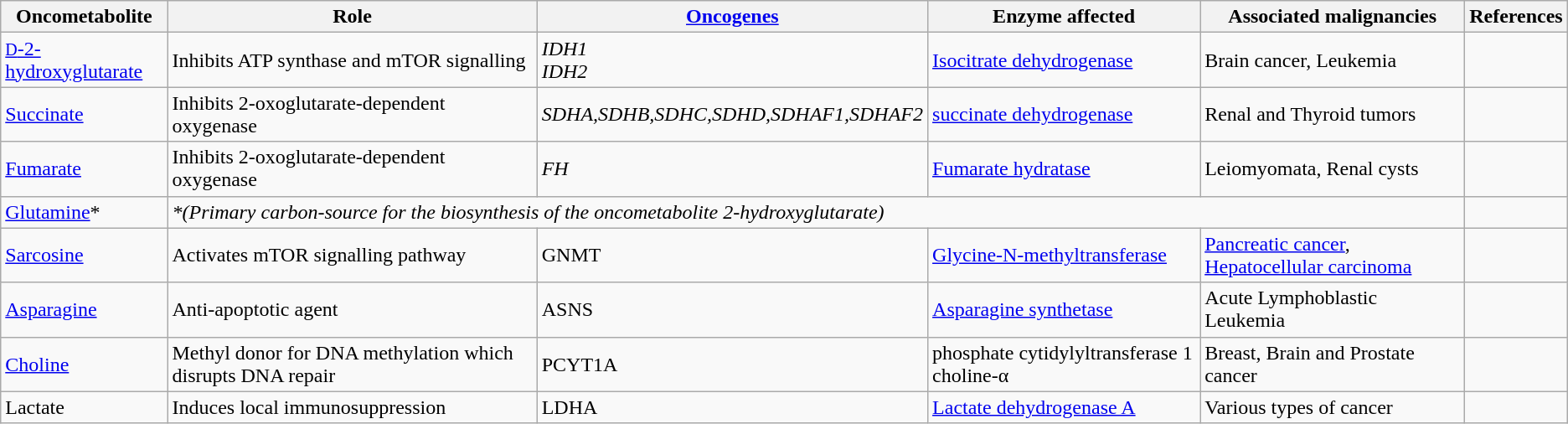<table class="wikitable">
<tr>
<th>Oncometabolite</th>
<th>Role</th>
<th><a href='#'>Oncogenes</a></th>
<th>Enzyme affected</th>
<th>Associated malignancies</th>
<th>References</th>
</tr>
<tr>
<td><a href='#'><small>D</small>-2-hydroxyglutarate</a></td>
<td>Inhibits ATP synthase and mTOR signalling</td>
<td><em>IDH1</em><br><em>IDH2</em></td>
<td><a href='#'>Isocitrate dehydrogenase</a></td>
<td>Brain cancer, Leukemia</td>
<td></td>
</tr>
<tr>
<td><a href='#'>Succinate</a></td>
<td>Inhibits 2-oxoglutarate-dependent oxygenase</td>
<td><em>SDHA,SDHB,SDHC,SDHD,SDHAF1,SDHAF2</em></td>
<td><a href='#'>succinate dehydrogenase</a></td>
<td>Renal and Thyroid tumors</td>
<td></td>
</tr>
<tr>
<td><a href='#'>Fumarate</a></td>
<td>Inhibits 2-oxoglutarate-dependent oxygenase</td>
<td><em>FH</em></td>
<td><a href='#'>Fumarate hydratase</a></td>
<td>Leiomyomata, Renal cysts</td>
<td></td>
</tr>
<tr>
<td><a href='#'>Glutamine</a>*</td>
<td colspan="4"><em>*(Primary carbon-source for the biosynthesis of the oncometabolite 2-hydroxyglutarate)</em></td>
<td></td>
</tr>
<tr>
<td><a href='#'>Sarcosine</a></td>
<td>Activates mTOR signalling pathway</td>
<td>GNMT</td>
<td><a href='#'>Glycine-N-methyltransferase</a></td>
<td><a href='#'>Pancreatic cancer</a>, <a href='#'>Hepatocellular carcinoma</a></td>
<td></td>
</tr>
<tr>
<td><a href='#'>Asparagine</a></td>
<td>Anti-apoptotic agent</td>
<td>ASNS</td>
<td><a href='#'>Asparagine synthetase</a></td>
<td>Acute Lymphoblastic Leukemia</td>
<td></td>
</tr>
<tr>
<td><a href='#'>Choline</a></td>
<td>Methyl donor for DNA methylation which disrupts DNA repair</td>
<td>PCYT1A</td>
<td>phosphate cytidylyltransferase 1 choline-α</td>
<td>Breast, Brain and Prostate cancer</td>
<td></td>
</tr>
<tr>
<td>Lactate</td>
<td>Induces local immunosuppression</td>
<td>LDHA</td>
<td><a href='#'>Lactate dehydrogenase A</a></td>
<td>Various types of cancer</td>
<td></td>
</tr>
</table>
